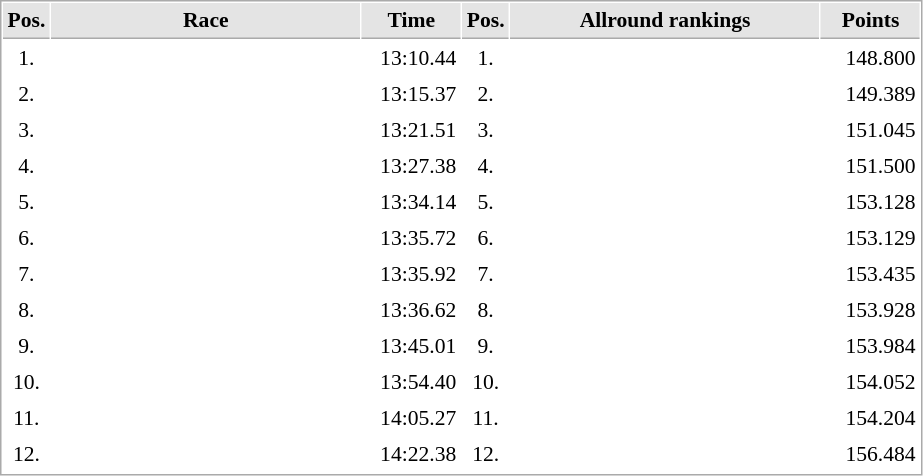<table cellspacing="1" cellpadding="3" style="border:1px solid #AAAAAA;font-size:90%">
<tr bgcolor="#E4E4E4">
<th style="border-bottom:1px solid #AAAAAA" width=10>Pos.</th>
<th style="border-bottom:1px solid #AAAAAA" width=200>Race</th>
<th style="border-bottom:1px solid #AAAAAA" width=60>Time</th>
<th style="border-bottom:1px solid #AAAAAA" width=10>Pos.</th>
<th style="border-bottom:1px solid #AAAAAA" width=200>Allround rankings</th>
<th style="border-bottom:1px solid #AAAAAA" width=60>Points</th>
</tr>
<tr>
<td align="center">1.</td>
<td></td>
<td align="right">13:10.44</td>
<td align="center">1.</td>
<td></td>
<td align="right">148.800</td>
</tr>
<tr>
<td align="center">2.</td>
<td></td>
<td align="right">13:15.37</td>
<td align="center">2.</td>
<td></td>
<td align="right">149.389</td>
</tr>
<tr>
<td align="center">3.</td>
<td></td>
<td align="right">13:21.51</td>
<td align="center">3.</td>
<td></td>
<td align="right">151.045</td>
</tr>
<tr>
<td align="center">4.</td>
<td></td>
<td align="right">13:27.38</td>
<td align="center">4.</td>
<td></td>
<td align="right">151.500</td>
</tr>
<tr>
<td align="center">5.</td>
<td></td>
<td align="right">13:34.14</td>
<td align="center">5.</td>
<td></td>
<td align="right">153.128</td>
</tr>
<tr>
<td align="center">6.</td>
<td></td>
<td align="right">13:35.72</td>
<td align="center">6.</td>
<td></td>
<td align="right">153.129</td>
</tr>
<tr>
<td align="center">7.</td>
<td></td>
<td align="right">13:35.92</td>
<td align="center">7.</td>
<td></td>
<td align="right">153.435</td>
</tr>
<tr>
<td align="center">8.</td>
<td></td>
<td align="right">13:36.62</td>
<td align="center">8.</td>
<td></td>
<td align="right">153.928</td>
</tr>
<tr>
<td align="center">9.</td>
<td></td>
<td align="right">13:45.01</td>
<td align="center">9.</td>
<td></td>
<td align="right">153.984</td>
</tr>
<tr>
<td align="center">10.</td>
<td></td>
<td align="right">13:54.40</td>
<td align="center">10.</td>
<td></td>
<td align="right">154.052</td>
</tr>
<tr>
<td align="center">11.</td>
<td></td>
<td align="right">14:05.27</td>
<td align="center">11.</td>
<td></td>
<td align="right">154.204</td>
</tr>
<tr>
<td align="center">12.</td>
<td></td>
<td align="right">14:22.38</td>
<td align="center">12.</td>
<td></td>
<td align="right">156.484</td>
</tr>
<tr>
</tr>
</table>
